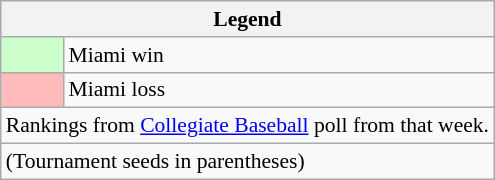<table class="wikitable" style="font-size:90%">
<tr>
<th colspan="2">Legend</th>
</tr>
<tr>
<td bgcolor="#ccffcc"> </td>
<td>Miami win</td>
</tr>
<tr>
<td bgcolor="#ffbbbb"> </td>
<td>Miami loss</td>
</tr>
<tr>
<td colspan=2>Rankings from <a href='#'>Collegiate Baseball</a> poll from that week.</td>
</tr>
<tr>
<td colspan=2>(Tournament seeds in parentheses)</td>
</tr>
</table>
